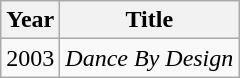<table class="wikitable">
<tr>
<th>Year</th>
<th>Title</th>
</tr>
<tr>
<td>2003</td>
<td><em>Dance By Design</em></td>
</tr>
</table>
